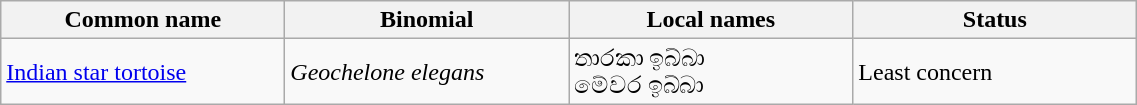<table width=60% class="wikitable">
<tr>
<th width=20%>Common name</th>
<th width=20%>Binomial</th>
<th width=20%>Local names</th>
<th width=20%>Status</th>
</tr>
<tr>
<td><a href='#'>Indian star tortoise</a><br></td>
<td><em>Geochelone elegans</em></td>
<td>තාරකා ඉබ්බා<br> මේවර ඉබ්බා</td>
<td>Least concern</td>
</tr>
</table>
